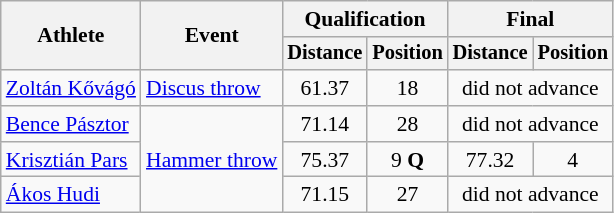<table class=wikitable style="font-size:90%">
<tr>
<th rowspan="2">Athlete</th>
<th rowspan="2">Event</th>
<th colspan="2">Qualification</th>
<th colspan="2">Final</th>
</tr>
<tr style="font-size:95%">
<th>Distance</th>
<th>Position</th>
<th>Distance</th>
<th>Position</th>
</tr>
<tr style=text-align:center>
<td style=text-align:left><a href='#'>Zoltán Kővágó</a></td>
<td style=text-align:left><a href='#'>Discus throw</a></td>
<td>61.37</td>
<td>18</td>
<td colspan=2>did not advance</td>
</tr>
<tr style=text-align:center>
<td style=text-align:left><a href='#'>Bence Pásztor</a></td>
<td style=text-align:left rowspan=3><a href='#'>Hammer throw</a></td>
<td>71.14</td>
<td>28</td>
<td colspan=2>did not advance</td>
</tr>
<tr style=text-align:center>
<td style=text-align:left><a href='#'>Krisztián Pars</a></td>
<td>75.37</td>
<td>9 <strong>Q</strong></td>
<td>77.32</td>
<td>4</td>
</tr>
<tr style=text-align:center>
<td style=text-align:left><a href='#'>Ákos Hudi</a></td>
<td>71.15</td>
<td>27</td>
<td colspan=2>did not advance</td>
</tr>
</table>
